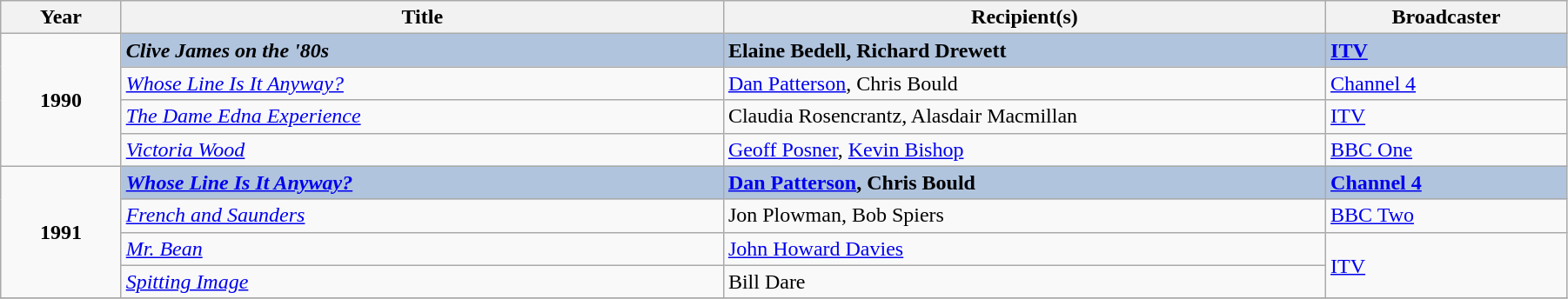<table class="wikitable" width="95%">
<tr>
<th width=5%>Year</th>
<th width=25%>Title</th>
<th width=25%><strong>Recipient(s)</strong></th>
<th width=10%><strong>Broadcaster</strong></th>
</tr>
<tr>
<td rowspan="4" style="text-align:center;"><strong>1990</strong></td>
<td style="background:#B0C4DE;"><strong><em>Clive James on the '80s</em></strong></td>
<td style="background:#B0C4DE;"><strong>Elaine Bedell, Richard Drewett</strong></td>
<td style="background:#B0C4DE;"><strong><a href='#'>ITV</a></strong></td>
</tr>
<tr>
<td><em><a href='#'>Whose Line Is It Anyway?</a></em></td>
<td><a href='#'>Dan Patterson</a>, Chris Bould</td>
<td><a href='#'>Channel 4</a></td>
</tr>
<tr>
<td><em><a href='#'>The Dame Edna Experience</a></em></td>
<td>Claudia Rosencrantz, Alasdair Macmillan</td>
<td><a href='#'>ITV</a></td>
</tr>
<tr>
<td><em><a href='#'>Victoria Wood</a></em></td>
<td><a href='#'>Geoff Posner</a>, <a href='#'>Kevin Bishop</a></td>
<td><a href='#'>BBC One</a></td>
</tr>
<tr>
<td rowspan="4" style="text-align:center;"><strong>1991</strong></td>
<td style="background:#B0C4DE;"><strong><em><a href='#'>Whose Line Is It Anyway?</a></em></strong></td>
<td style="background:#B0C4DE;"><strong><a href='#'>Dan Patterson</a>, Chris Bould</strong></td>
<td style="background:#B0C4DE;"><strong><a href='#'>Channel 4</a></strong></td>
</tr>
<tr>
<td><em><a href='#'>French and Saunders</a></em></td>
<td>Jon Plowman, Bob Spiers</td>
<td><a href='#'>BBC Two</a></td>
</tr>
<tr>
<td><em><a href='#'>Mr. Bean</a></em></td>
<td><a href='#'>John Howard Davies</a></td>
<td rowspan="2"><a href='#'>ITV</a></td>
</tr>
<tr>
<td><em><a href='#'>Spitting Image</a></em></td>
<td>Bill Dare</td>
</tr>
<tr>
</tr>
</table>
